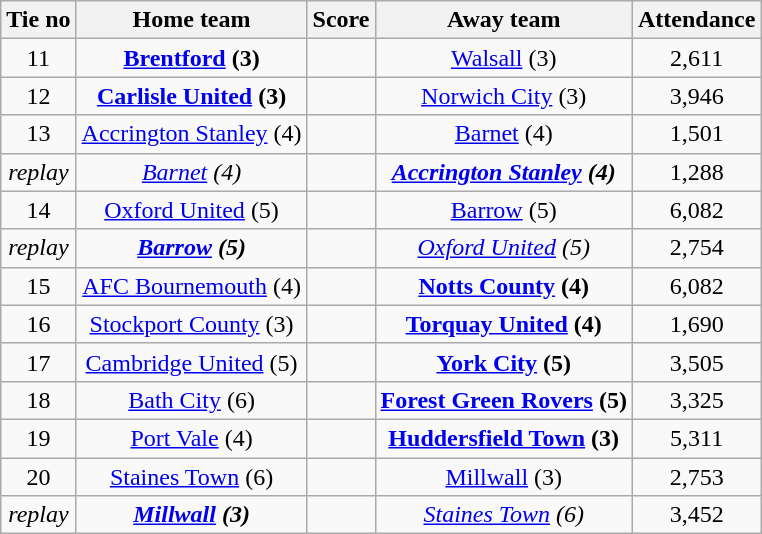<table class="wikitable" style="text-align: center">
<tr>
<th>Tie no</th>
<th>Home team</th>
<th>Score</th>
<th>Away team</th>
<th>Attendance</th>
</tr>
<tr>
<td>11</td>
<td><strong><a href='#'>Brentford</a> (3)</strong></td>
<td></td>
<td><a href='#'>Walsall</a> (3)</td>
<td>2,611</td>
</tr>
<tr>
<td>12</td>
<td><strong><a href='#'>Carlisle United</a> (3)</strong></td>
<td></td>
<td><a href='#'>Norwich City</a> (3)</td>
<td>3,946</td>
</tr>
<tr>
<td>13</td>
<td><a href='#'>Accrington Stanley</a> (4)</td>
<td></td>
<td><a href='#'>Barnet</a> (4)</td>
<td>1,501</td>
</tr>
<tr>
<td><em>replay</em></td>
<td><em><a href='#'>Barnet</a> (4)</em></td>
<td></td>
<td><strong><em><a href='#'>Accrington Stanley</a> (4)</em></strong></td>
<td>1,288</td>
</tr>
<tr>
<td>14</td>
<td><a href='#'>Oxford United</a> (5)</td>
<td></td>
<td><a href='#'>Barrow</a> (5)</td>
<td>6,082</td>
</tr>
<tr>
<td><em>replay</em></td>
<td><strong><em><a href='#'>Barrow</a> (5)</em></strong></td>
<td></td>
<td><em><a href='#'>Oxford United</a> (5)</em></td>
<td>2,754</td>
</tr>
<tr>
<td>15</td>
<td><a href='#'>AFC Bournemouth</a> (4)</td>
<td></td>
<td><strong><a href='#'>Notts County</a> (4)</strong></td>
<td>6,082</td>
</tr>
<tr>
<td>16</td>
<td><a href='#'>Stockport County</a> (3)</td>
<td></td>
<td><strong><a href='#'>Torquay United</a> (4)</strong></td>
<td>1,690</td>
</tr>
<tr>
<td>17</td>
<td><a href='#'>Cambridge United</a> (5)</td>
<td></td>
<td><strong><a href='#'>York City</a> (5)</strong></td>
<td>3,505</td>
</tr>
<tr>
<td>18</td>
<td><a href='#'>Bath City</a> (6)</td>
<td></td>
<td><strong><a href='#'>Forest Green Rovers</a> (5)</strong></td>
<td>3,325</td>
</tr>
<tr>
<td>19</td>
<td><a href='#'>Port Vale</a> (4)</td>
<td></td>
<td><strong><a href='#'>Huddersfield Town</a> (3)</strong></td>
<td>5,311</td>
</tr>
<tr>
<td>20</td>
<td><a href='#'>Staines Town</a> (6)</td>
<td></td>
<td><a href='#'>Millwall</a> (3)</td>
<td>2,753</td>
</tr>
<tr>
<td><em>replay</em></td>
<td><strong><em><a href='#'>Millwall</a> (3)</em></strong></td>
<td></td>
<td><em><a href='#'>Staines Town</a> (6)</em></td>
<td>3,452</td>
</tr>
</table>
